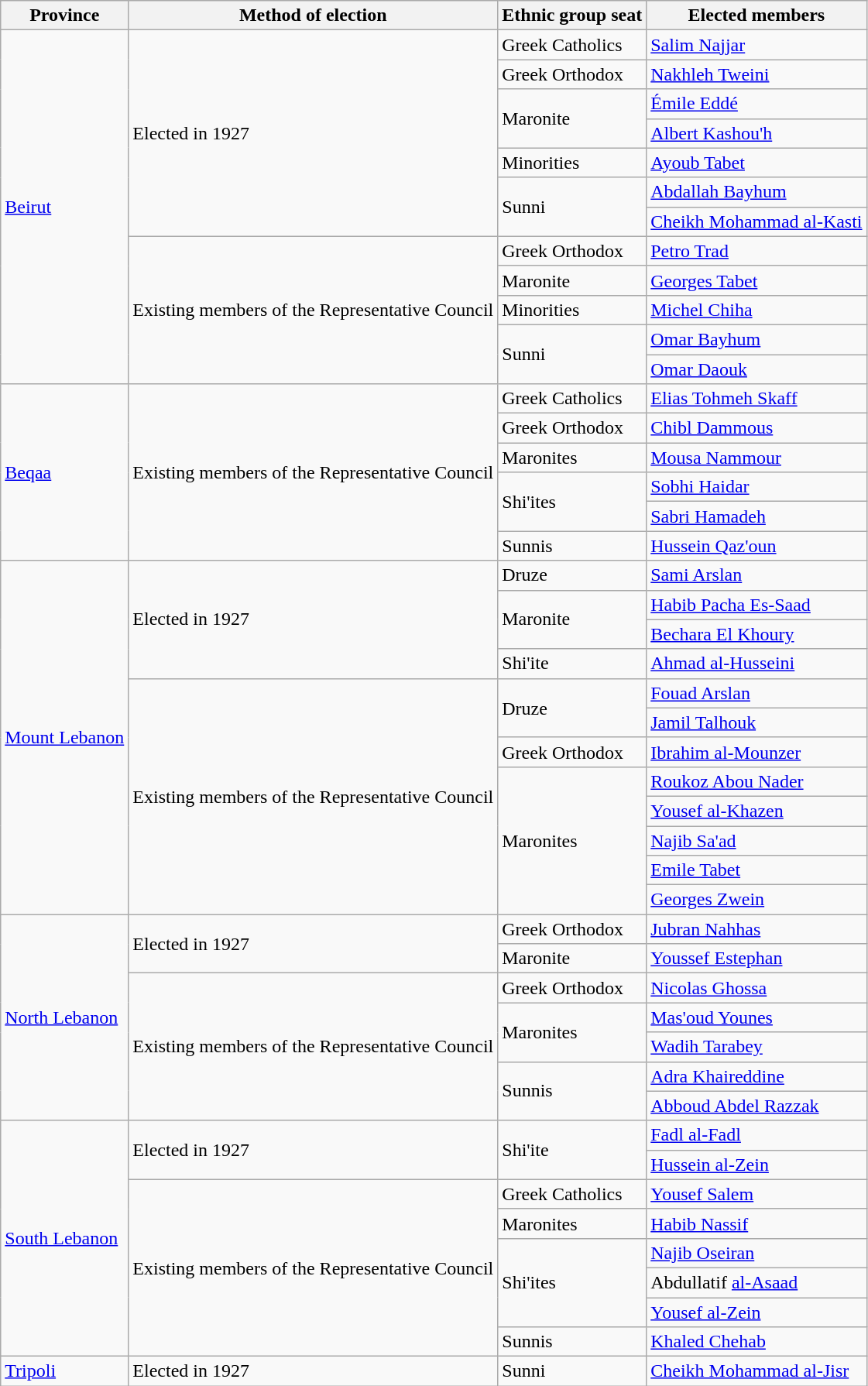<table class=wikitable>
<tr>
<th>Province</th>
<th>Method of election</th>
<th>Ethnic group seat</th>
<th>Elected members</th>
</tr>
<tr>
<td rowspan=12><a href='#'>Beirut</a></td>
<td rowspan=7>Elected in 1927</td>
<td>Greek Catholics</td>
<td><a href='#'>Salim Najjar</a></td>
</tr>
<tr>
<td>Greek Orthodox</td>
<td><a href='#'>Nakhleh Tweini</a></td>
</tr>
<tr>
<td rowspan=2>Maronite</td>
<td><a href='#'>Émile Eddé</a></td>
</tr>
<tr>
<td><a href='#'>Albert Kashou'h</a></td>
</tr>
<tr>
<td>Minorities</td>
<td><a href='#'>Ayoub Tabet</a></td>
</tr>
<tr>
<td rowspan=2>Sunni</td>
<td><a href='#'>Abdallah Bayhum</a></td>
</tr>
<tr>
<td><a href='#'>Cheikh Mohammad al-Kasti</a></td>
</tr>
<tr>
<td rowspan=5>Existing members of the Representative Council</td>
<td>Greek Orthodox</td>
<td><a href='#'>Petro Trad</a></td>
</tr>
<tr>
<td>Maronite</td>
<td><a href='#'>Georges Tabet</a></td>
</tr>
<tr>
<td>Minorities</td>
<td><a href='#'>Michel Chiha</a></td>
</tr>
<tr>
<td rowspan=2>Sunni</td>
<td><a href='#'>Omar Bayhum</a></td>
</tr>
<tr>
<td><a href='#'>Omar Daouk</a></td>
</tr>
<tr>
<td rowspan=6><a href='#'>Beqaa</a></td>
<td rowspan=6>Existing members of the Representative Council</td>
<td>Greek Catholics</td>
<td><a href='#'>Elias Tohmeh Skaff</a></td>
</tr>
<tr>
<td>Greek Orthodox</td>
<td><a href='#'>Chibl Dammous</a></td>
</tr>
<tr>
<td>Maronites</td>
<td><a href='#'>Mousa Nammour</a></td>
</tr>
<tr>
<td rowspan=2>Shi'ites</td>
<td><a href='#'>Sobhi Haidar</a></td>
</tr>
<tr>
<td><a href='#'>Sabri Hamadeh</a></td>
</tr>
<tr>
<td>Sunnis</td>
<td><a href='#'>Hussein Qaz'oun</a></td>
</tr>
<tr>
<td rowspan=12><a href='#'>Mount Lebanon</a></td>
<td rowspan=4>Elected in 1927</td>
<td>Druze</td>
<td><a href='#'>Sami Arslan</a></td>
</tr>
<tr>
<td rowspan=2>Maronite</td>
<td><a href='#'>Habib Pacha Es-Saad</a></td>
</tr>
<tr>
<td><a href='#'>Bechara El Khoury</a></td>
</tr>
<tr>
<td>Shi'ite</td>
<td><a href='#'>Ahmad al-Husseini</a></td>
</tr>
<tr>
<td rowspan=8>Existing members of the Representative Council</td>
<td rowspan=2>Druze</td>
<td><a href='#'>Fouad Arslan</a></td>
</tr>
<tr>
<td><a href='#'>Jamil Talhouk</a></td>
</tr>
<tr>
<td>Greek Orthodox</td>
<td><a href='#'>Ibrahim al-Mounzer</a></td>
</tr>
<tr>
<td rowspan=5>Maronites</td>
<td><a href='#'>Roukoz Abou Nader</a></td>
</tr>
<tr>
<td><a href='#'>Yousef al-Khazen</a></td>
</tr>
<tr>
<td><a href='#'>Najib Sa'ad</a></td>
</tr>
<tr>
<td><a href='#'>Emile Tabet</a></td>
</tr>
<tr>
<td><a href='#'>Georges Zwein</a></td>
</tr>
<tr>
<td rowspan=7><a href='#'>North Lebanon</a></td>
<td rowspan=2>Elected in 1927</td>
<td>Greek Orthodox</td>
<td><a href='#'>Jubran Nahhas</a></td>
</tr>
<tr>
<td>Maronite</td>
<td><a href='#'>Youssef Estephan</a></td>
</tr>
<tr>
<td rowspan=5>Existing members of the Representative Council</td>
<td>Greek Orthodox</td>
<td><a href='#'>Nicolas Ghossa</a></td>
</tr>
<tr>
<td rowspan=2>Maronites</td>
<td><a href='#'>Mas'oud Younes</a></td>
</tr>
<tr>
<td><a href='#'>Wadih Tarabey</a></td>
</tr>
<tr>
<td rowspan=2>Sunnis</td>
<td><a href='#'>Adra Khaireddine</a></td>
</tr>
<tr>
<td><a href='#'>Abboud Abdel Razzak</a></td>
</tr>
<tr>
<td rowspan=8><a href='#'>South Lebanon</a></td>
<td rowspan=2>Elected in 1927</td>
<td rowspan=2>Shi'ite</td>
<td><a href='#'>Fadl al-Fadl</a></td>
</tr>
<tr>
<td><a href='#'>Hussein al-Zein</a></td>
</tr>
<tr>
<td rowspan=6>Existing members of the Representative Council</td>
<td>Greek Catholics</td>
<td><a href='#'>Yousef Salem</a></td>
</tr>
<tr>
<td>Maronites</td>
<td><a href='#'>Habib Nassif</a></td>
</tr>
<tr>
<td rowspan=3>Shi'ites</td>
<td><a href='#'>Najib Oseiran</a></td>
</tr>
<tr>
<td>Abdullatif <a href='#'>al-Asaad</a></td>
</tr>
<tr>
<td><a href='#'>Yousef al-Zein</a></td>
</tr>
<tr>
<td>Sunnis</td>
<td><a href='#'>Khaled Chehab</a></td>
</tr>
<tr>
<td><a href='#'>Tripoli</a></td>
<td>Elected in 1927</td>
<td>Sunni</td>
<td><a href='#'>Cheikh Mohammad al-Jisr</a></td>
</tr>
</table>
